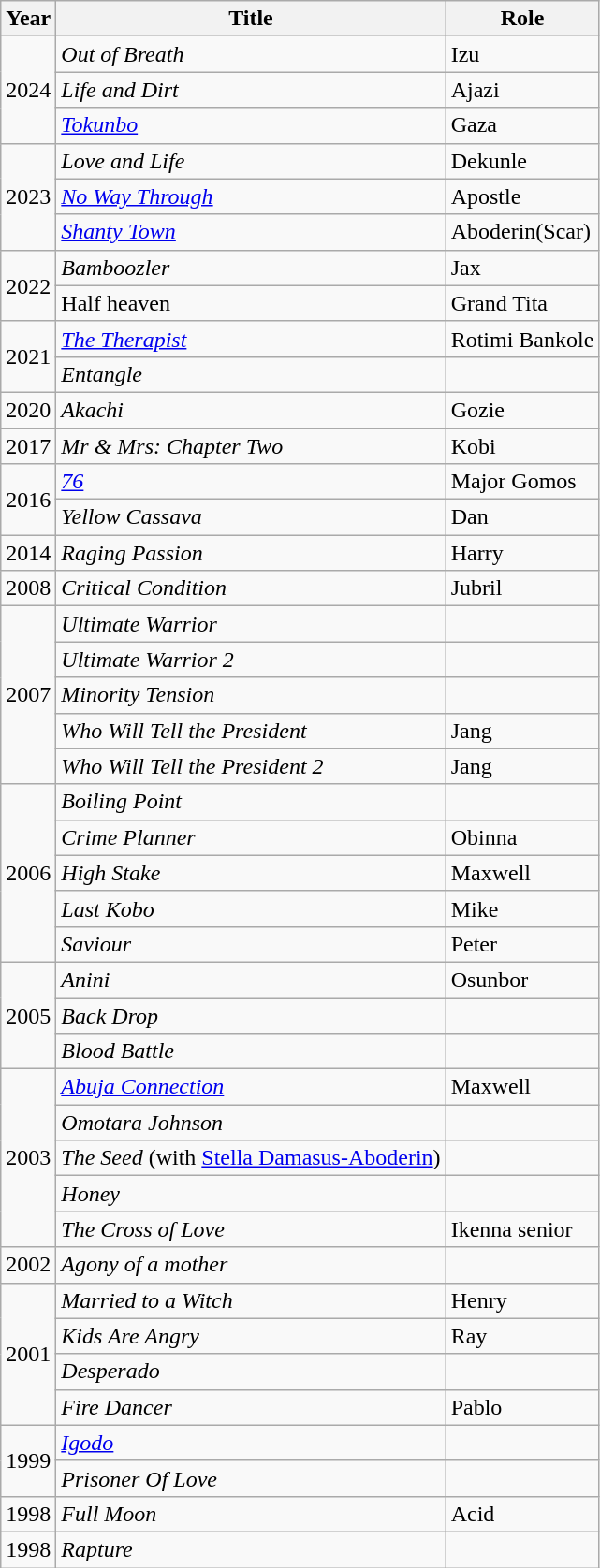<table class="wikitable">
<tr>
<th>Year</th>
<th>Title</th>
<th>Role</th>
</tr>
<tr>
<td rowspan="3">2024</td>
<td><em>Out of Breath</em></td>
<td>Izu</td>
</tr>
<tr>
<td><em>Life and Dirt</em></td>
<td>Ajazi</td>
</tr>
<tr>
<td><em><a href='#'>Tokunbo</a></em></td>
<td>Gaza</td>
</tr>
<tr>
<td rowspan="3">2023</td>
<td><em>Love and Life</em></td>
<td>Dekunle</td>
</tr>
<tr>
<td><em><a href='#'>No Way Through</a></em></td>
<td>Apostle</td>
</tr>
<tr>
<td><em><a href='#'>Shanty Town</a></em></td>
<td>Aboderin(Scar)</td>
</tr>
<tr>
<td rowspan="2">2022</td>
<td><em>Bamboozler</em></td>
<td>Jax</td>
</tr>
<tr>
<td>Half heaven</td>
<td>Grand Tita</td>
</tr>
<tr>
<td rowspan="2">2021</td>
<td><em><a href='#'>The Therapist</a></em></td>
<td>Rotimi Bankole</td>
</tr>
<tr>
<td><em>Entangle</em></td>
<td></td>
</tr>
<tr>
<td>2020</td>
<td><em>Akachi</em></td>
<td>Gozie</td>
</tr>
<tr>
<td>2017</td>
<td><em>Mr & Mrs: Chapter Two</em></td>
<td>Kobi</td>
</tr>
<tr>
<td rowspan="2">2016</td>
<td><a href='#'><em>76</em></a></td>
<td>Major Gomos</td>
</tr>
<tr>
<td><em>Yellow Cassava</em></td>
<td>Dan</td>
</tr>
<tr>
<td>2014</td>
<td><em>Raging Passion</em></td>
<td>Harry</td>
</tr>
<tr>
<td>2008</td>
<td><em>Critical Condition</em></td>
<td>Jubril</td>
</tr>
<tr>
<td rowspan="5">2007</td>
<td><em>Ultimate Warrior</em></td>
<td></td>
</tr>
<tr>
<td><em>Ultimate Warrior 2</em></td>
<td></td>
</tr>
<tr>
<td><em>Minority Tension</em></td>
<td></td>
</tr>
<tr>
<td><em>Who Will Tell the President</em></td>
<td>Jang</td>
</tr>
<tr>
<td><em>Who Will Tell the President 2</em></td>
<td>Jang</td>
</tr>
<tr>
<td rowspan="5">2006</td>
<td><em>Boiling Point</em></td>
<td></td>
</tr>
<tr>
<td><em>Crime Planner</em></td>
<td>Obinna</td>
</tr>
<tr>
<td><em>High Stake</em></td>
<td>Maxwell</td>
</tr>
<tr>
<td><em>Last Kobo</em></td>
<td>Mike</td>
</tr>
<tr>
<td><em>Saviour</em></td>
<td>Peter</td>
</tr>
<tr>
<td rowspan="3">2005</td>
<td><em>Anini</em></td>
<td>Osunbor</td>
</tr>
<tr>
<td><em>Back Drop</em></td>
<td></td>
</tr>
<tr>
<td><em>Blood Battle</em></td>
<td></td>
</tr>
<tr>
<td rowspan="5">2003</td>
<td><em><a href='#'>Abuja Connection</a></em></td>
<td>Maxwell</td>
</tr>
<tr>
<td><em>Omotara Johnson</em></td>
<td></td>
</tr>
<tr>
<td><em>The Seed</em> (with <a href='#'>Stella Damasus-Aboderin</a>)</td>
<td></td>
</tr>
<tr>
<td><em>Honey</em></td>
<td></td>
</tr>
<tr>
<td><em>The Cross of Love</em></td>
<td>Ikenna senior</td>
</tr>
<tr>
<td>2002</td>
<td><em>Agony of a mother</em></td>
<td></td>
</tr>
<tr>
<td rowspan="4">2001</td>
<td><em>Married to a Witch</em></td>
<td>Henry</td>
</tr>
<tr>
<td><em>Kids Are Angry</em></td>
<td>Ray</td>
</tr>
<tr>
<td><em>Desperado</em></td>
<td></td>
</tr>
<tr>
<td><em>Fire Dancer</em></td>
<td>Pablo</td>
</tr>
<tr>
<td rowspan="2">1999</td>
<td><em><a href='#'>Igodo</a></em></td>
<td></td>
</tr>
<tr>
<td><em>Prisoner Of Love</em></td>
<td></td>
</tr>
<tr>
<td>1998</td>
<td><em>Full Moon</em></td>
<td>Acid</td>
</tr>
<tr>
<td>1998</td>
<td><em>Rapture</em></td>
<td></td>
</tr>
</table>
